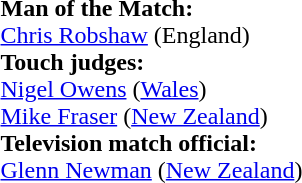<table style="width:100%">
<tr>
<td><br><strong>Man of the Match:</strong>
<br><a href='#'>Chris Robshaw</a> (England)<br><strong>Touch judges:</strong>
<br><a href='#'>Nigel Owens</a> (<a href='#'>Wales</a>)
<br><a href='#'>Mike Fraser</a> (<a href='#'>New Zealand</a>)
<br><strong>Television match official:</strong>
<br><a href='#'>Glenn Newman</a> (<a href='#'>New Zealand</a>)</td>
</tr>
</table>
